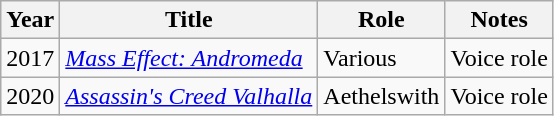<table class="wikitable sortable">
<tr>
<th>Year</th>
<th>Title</th>
<th>Role</th>
<th class="unsortable">Notes</th>
</tr>
<tr>
<td>2017</td>
<td><em><a href='#'>Mass Effect: Andromeda</a></em></td>
<td>Various</td>
<td>Voice role</td>
</tr>
<tr>
<td>2020</td>
<td><em><a href='#'>Assassin's Creed Valhalla</a></em></td>
<td>Aethelswith</td>
<td>Voice role</td>
</tr>
</table>
